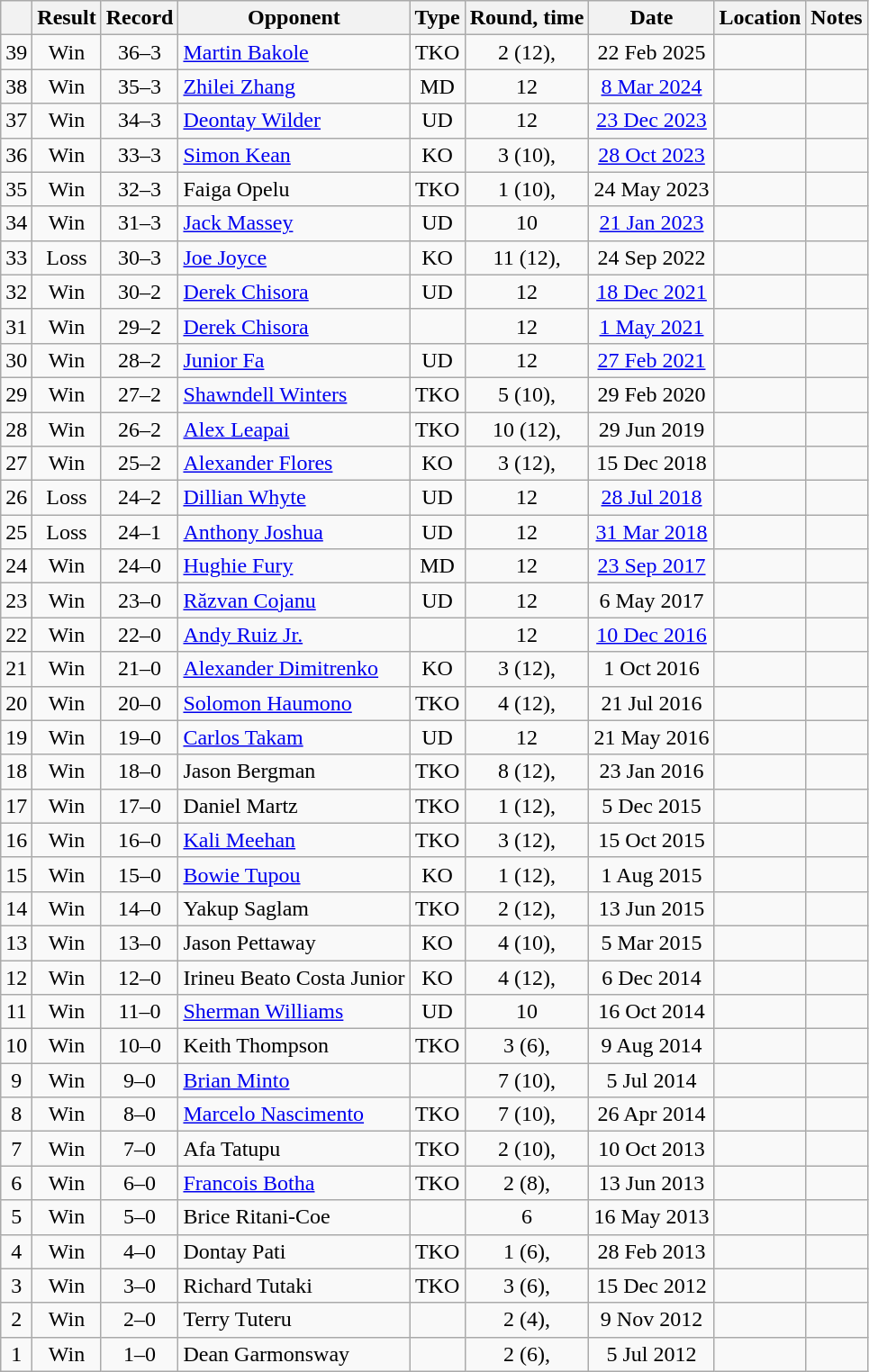<table class="wikitable" style="text-align:center">
<tr>
<th></th>
<th>Result</th>
<th>Record</th>
<th>Opponent</th>
<th>Type</th>
<th>Round, time</th>
<th>Date</th>
<th>Location</th>
<th>Notes</th>
</tr>
<tr>
<td>39</td>
<td>Win</td>
<td>36–3</td>
<td style="text-align:left;"><a href='#'>Martin Bakole</a></td>
<td>TKO</td>
<td>2 (12), </td>
<td>22 Feb 2025</td>
<td style="text-align:left;"></td>
<td style="text-align:left;"></td>
</tr>
<tr>
<td>38</td>
<td>Win</td>
<td>35–3</td>
<td style="text-align:left;"><a href='#'>Zhilei Zhang</a></td>
<td>MD</td>
<td>12</td>
<td><a href='#'>8 Mar 2024</a></td>
<td style="text-align:left;"></td>
<td style="text-align:left;"></td>
</tr>
<tr>
<td>37</td>
<td>Win</td>
<td>34–3</td>
<td style="text-align:left;"><a href='#'>Deontay Wilder</a></td>
<td>UD</td>
<td>12</td>
<td><a href='#'>23 Dec 2023</a></td>
<td style="text-align:left;"></td>
<td style="text-align:left;"></td>
</tr>
<tr>
<td>36</td>
<td>Win</td>
<td>33–3</td>
<td style="text-align:left;"><a href='#'>Simon Kean</a></td>
<td>KO</td>
<td>3 (10), </td>
<td><a href='#'>28 Oct 2023</a></td>
<td style="text-align:left;"></td>
<td style="text-align:left;"></td>
</tr>
<tr>
<td>35</td>
<td>Win</td>
<td>32–3</td>
<td style="text-align:left;">Faiga Opelu</td>
<td>TKO</td>
<td>1 (10), </td>
<td>24 May 2023</td>
<td style="text-align:left;"></td>
<td></td>
</tr>
<tr>
<td>34</td>
<td>Win</td>
<td>31–3</td>
<td style="text-align:left;"><a href='#'>Jack Massey</a></td>
<td>UD</td>
<td>10</td>
<td><a href='#'>21 Jan 2023</a></td>
<td style="text-align:left;"></td>
<td></td>
</tr>
<tr>
<td>33</td>
<td>Loss</td>
<td>30–3</td>
<td style="text-align:left;"><a href='#'>Joe Joyce</a></td>
<td>KO</td>
<td>11 (12), </td>
<td>24 Sep 2022</td>
<td style="text-align:left;"></td>
<td style="text-align:left;"></td>
</tr>
<tr>
<td>32</td>
<td>Win</td>
<td>30–2</td>
<td style="text-align:left;"><a href='#'>Derek Chisora</a></td>
<td>UD</td>
<td>12</td>
<td><a href='#'>18 Dec 2021</a></td>
<td style="text-align:left;"></td>
<td style="text-align:left;"></td>
</tr>
<tr>
<td>31</td>
<td>Win</td>
<td>29–2</td>
<td style="text-align:left;"><a href='#'>Derek Chisora</a></td>
<td></td>
<td>12</td>
<td><a href='#'>1 May 2021</a></td>
<td style="text-align:left;"></td>
<td style="text-align:left;"></td>
</tr>
<tr>
<td>30</td>
<td>Win</td>
<td>28–2</td>
<td style="text-align:left;"><a href='#'>Junior Fa</a></td>
<td>UD</td>
<td>12</td>
<td><a href='#'>27 Feb 2021</a></td>
<td style="text-align:left;"></td>
<td style="text-align:left;"></td>
</tr>
<tr>
<td>29</td>
<td>Win</td>
<td>27–2</td>
<td style="text-align:left;"><a href='#'>Shawndell Winters</a></td>
<td>TKO</td>
<td>5 (10), </td>
<td>29 Feb 2020</td>
<td style="text-align:left;"></td>
<td></td>
</tr>
<tr>
<td>28</td>
<td>Win</td>
<td>26–2</td>
<td style="text-align:left;"><a href='#'>Alex Leapai</a></td>
<td>TKO</td>
<td>10 (12), </td>
<td>29 Jun 2019</td>
<td style="text-align:left;"></td>
<td></td>
</tr>
<tr>
<td>27</td>
<td>Win</td>
<td>25–2</td>
<td style="text-align:left;"><a href='#'>Alexander Flores</a></td>
<td>KO</td>
<td>3 (12), </td>
<td>15 Dec 2018</td>
<td style="text-align:left;"></td>
<td></td>
</tr>
<tr>
<td>26</td>
<td>Loss</td>
<td>24–2</td>
<td style="text-align:left;"><a href='#'>Dillian Whyte</a></td>
<td>UD</td>
<td>12</td>
<td><a href='#'>28 Jul 2018</a></td>
<td style="text-align:left;"></td>
<td style="text-align:left;"></td>
</tr>
<tr>
<td>25</td>
<td>Loss</td>
<td>24–1</td>
<td style="text-align:left;"><a href='#'>Anthony Joshua</a></td>
<td>UD</td>
<td>12</td>
<td><a href='#'>31 Mar 2018</a></td>
<td style="text-align:left;"></td>
<td style="text-align:left;"></td>
</tr>
<tr>
<td>24</td>
<td>Win</td>
<td>24–0</td>
<td style="text-align:left;"><a href='#'>Hughie Fury</a></td>
<td>MD</td>
<td>12</td>
<td><a href='#'>23 Sep 2017</a></td>
<td style="text-align:left;"></td>
<td style="text-align:left;"></td>
</tr>
<tr>
<td>23</td>
<td>Win</td>
<td>23–0</td>
<td style="text-align:left;"><a href='#'>Răzvan Cojanu</a></td>
<td>UD</td>
<td>12</td>
<td>6 May 2017</td>
<td style="text-align:left;"></td>
<td style="text-align:left;"></td>
</tr>
<tr>
<td>22</td>
<td>Win</td>
<td>22–0</td>
<td style="text-align:left;"><a href='#'>Andy Ruiz Jr.</a></td>
<td></td>
<td>12</td>
<td><a href='#'>10 Dec 2016</a></td>
<td style="text-align:left;"></td>
<td style="text-align:left;"></td>
</tr>
<tr>
<td>21</td>
<td>Win</td>
<td>21–0</td>
<td style="text-align:left;"><a href='#'>Alexander Dimitrenko</a></td>
<td>KO</td>
<td>3 (12), </td>
<td>1 Oct 2016</td>
<td style="text-align:left;"></td>
<td style="text-align:left;"></td>
</tr>
<tr>
<td>20</td>
<td>Win</td>
<td>20–0</td>
<td style="text-align:left;"><a href='#'>Solomon Haumono</a></td>
<td>TKO</td>
<td>4 (12), </td>
<td>21 Jul 2016</td>
<td style="text-align:left;"></td>
<td style="text-align:left;"></td>
</tr>
<tr>
<td>19</td>
<td>Win</td>
<td>19–0</td>
<td style="text-align:left;"><a href='#'>Carlos Takam</a></td>
<td>UD</td>
<td>12</td>
<td>21 May 2016</td>
<td style="text-align:left;"></td>
<td></td>
</tr>
<tr>
<td>18</td>
<td>Win</td>
<td>18–0</td>
<td style="text-align:left;">Jason Bergman</td>
<td>TKO</td>
<td>8 (12), </td>
<td>23 Jan 2016</td>
<td style="text-align:left;"></td>
<td style="text-align:left;"></td>
</tr>
<tr>
<td>17</td>
<td>Win</td>
<td>17–0</td>
<td style="text-align:left;">Daniel Martz</td>
<td>TKO</td>
<td>1 (12), </td>
<td>5 Dec 2015</td>
<td style="text-align:left;"></td>
<td style="text-align:left;"></td>
</tr>
<tr>
<td>16</td>
<td>Win</td>
<td>16–0</td>
<td style="text-align:left;"><a href='#'>Kali Meehan</a></td>
<td>TKO</td>
<td>3 (12), </td>
<td>15 Oct 2015</td>
<td style="text-align:left;"></td>
<td style="text-align:left;"></td>
</tr>
<tr>
<td>15</td>
<td>Win</td>
<td>15–0</td>
<td style="text-align:left;"><a href='#'>Bowie Tupou</a></td>
<td>KO</td>
<td>1 (12), </td>
<td>1 Aug 2015</td>
<td style="text-align:left;"></td>
<td style="text-align:left;"></td>
</tr>
<tr>
<td>14</td>
<td>Win</td>
<td>14–0</td>
<td style="text-align:left;">Yakup Saglam</td>
<td>TKO</td>
<td>2 (12), </td>
<td>13 Jun 2015</td>
<td style="text-align:left;"></td>
<td style="text-align:left;"></td>
</tr>
<tr>
<td>13</td>
<td>Win</td>
<td>13–0</td>
<td style="text-align:left;">Jason Pettaway</td>
<td>KO</td>
<td>4 (10), </td>
<td>5 Mar 2015</td>
<td style="text-align:left;"></td>
<td style="text-align:left;"></td>
</tr>
<tr>
<td>12</td>
<td>Win</td>
<td>12–0</td>
<td style="text-align:left;">Irineu Beato Costa Junior</td>
<td>KO</td>
<td>4 (12), </td>
<td>6 Dec 2014</td>
<td style="text-align:left;"></td>
<td style="text-align:left;"></td>
</tr>
<tr>
<td>11</td>
<td>Win</td>
<td>11–0</td>
<td style="text-align:left;"><a href='#'>Sherman Williams</a></td>
<td>UD</td>
<td>10</td>
<td>16 Oct 2014</td>
<td style="text-align:left;"></td>
<td style="text-align:left;"></td>
</tr>
<tr>
<td>10</td>
<td>Win</td>
<td>10–0</td>
<td style="text-align:left;">Keith Thompson</td>
<td>TKO</td>
<td>3 (6), </td>
<td>9 Aug 2014</td>
<td style="text-align:left;"></td>
<td></td>
</tr>
<tr>
<td>9</td>
<td>Win</td>
<td>9–0</td>
<td style="text-align:left;"><a href='#'>Brian Minto</a></td>
<td></td>
<td>7 (10), </td>
<td>5 Jul 2014</td>
<td style="text-align:left;"></td>
<td style="text-align:left;"></td>
</tr>
<tr>
<td>8</td>
<td>Win</td>
<td>8–0</td>
<td style="text-align:left;"><a href='#'>Marcelo Nascimento</a></td>
<td>TKO</td>
<td>7 (10), </td>
<td>26 Apr 2014</td>
<td style="text-align:left;"></td>
<td style="text-align:left;"></td>
</tr>
<tr>
<td>7</td>
<td>Win</td>
<td>7–0</td>
<td style="text-align:left;">Afa Tatupu</td>
<td>TKO</td>
<td>2 (10), </td>
<td>10 Oct 2013</td>
<td style="text-align:left;"></td>
<td style="text-align:left;"></td>
</tr>
<tr>
<td>6</td>
<td>Win</td>
<td>6–0</td>
<td style="text-align:left;"><a href='#'>Francois Botha</a></td>
<td>TKO</td>
<td>2 (8), </td>
<td>13 Jun 2013</td>
<td style="text-align:left;"></td>
<td></td>
</tr>
<tr>
<td>5</td>
<td>Win</td>
<td>5–0</td>
<td style="text-align:left;">Brice Ritani-Coe</td>
<td></td>
<td>6</td>
<td>16 May 2013</td>
<td style="text-align:left;"></td>
<td></td>
</tr>
<tr>
<td>4</td>
<td>Win</td>
<td>4–0</td>
<td style="text-align:left;">Dontay Pati</td>
<td>TKO</td>
<td>1 (6), </td>
<td>28 Feb 2013</td>
<td style="text-align:left;"></td>
<td></td>
</tr>
<tr>
<td>3</td>
<td>Win</td>
<td>3–0</td>
<td style="text-align:left;">Richard Tutaki</td>
<td>TKO</td>
<td>3 (6), </td>
<td>15 Dec 2012</td>
<td style="text-align:left;"></td>
<td></td>
</tr>
<tr>
<td>2</td>
<td>Win</td>
<td>2–0</td>
<td style="text-align:left;">Terry Tuteru</td>
<td></td>
<td>2 (4), </td>
<td>9 Nov 2012</td>
<td style="text-align:left;"></td>
<td></td>
</tr>
<tr>
<td>1</td>
<td>Win</td>
<td>1–0</td>
<td style="text-align:left;">Dean Garmonsway</td>
<td></td>
<td>2 (6), </td>
<td>5 Jul 2012</td>
<td style="text-align:left;"></td>
<td></td>
</tr>
</table>
